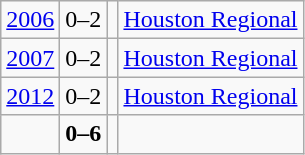<table class="wikitable">
<tr>
<td><a href='#'>2006</a></td>
<td>0–2</td>
<td></td>
<td><a href='#'>Houston Regional</a></td>
</tr>
<tr>
<td><a href='#'>2007</a></td>
<td>0–2</td>
<td></td>
<td><a href='#'>Houston Regional</a></td>
</tr>
<tr>
<td><a href='#'>2012</a></td>
<td>0–2</td>
<td></td>
<td><a href='#'>Houston Regional</a></td>
</tr>
<tr>
<td></td>
<td><strong>0–6</strong></td>
<td><strong></strong></td>
<td></td>
</tr>
</table>
